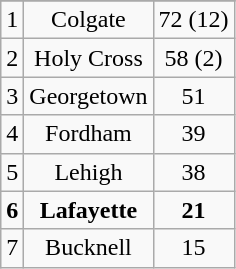<table class="wikitable">
<tr align="center">
</tr>
<tr align="center">
<td>1</td>
<td>Colgate</td>
<td>72 (12)</td>
</tr>
<tr align="center">
<td>2</td>
<td>Holy Cross</td>
<td>58 (2)</td>
</tr>
<tr align="center">
<td>3</td>
<td>Georgetown</td>
<td>51</td>
</tr>
<tr align="center">
<td>4</td>
<td>Fordham</td>
<td>39</td>
</tr>
<tr align="center">
<td>5</td>
<td>Lehigh</td>
<td>38</td>
</tr>
<tr align="center">
<td><strong>6</strong></td>
<td><strong>Lafayette</strong></td>
<td><strong>21</strong></td>
</tr>
<tr align="center">
<td>7</td>
<td>Bucknell</td>
<td>15</td>
</tr>
</table>
